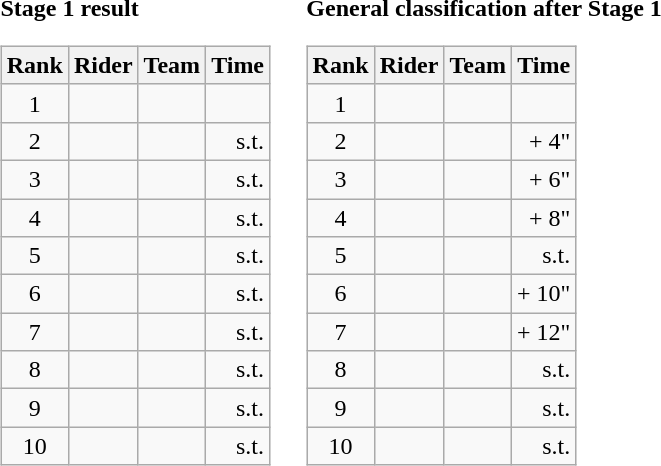<table>
<tr>
<td><strong>Stage 1 result</strong><br><table class="wikitable">
<tr>
<th scope="col">Rank</th>
<th scope="col">Rider</th>
<th scope="col">Team</th>
<th scope="col">Time</th>
</tr>
<tr>
<td style="text-align:center;">1</td>
<td></td>
<td></td>
<td style="text-align:right;"></td>
</tr>
<tr>
<td style="text-align:center;">2</td>
<td></td>
<td></td>
<td style="text-align:right;">s.t.</td>
</tr>
<tr>
<td style="text-align:center;">3</td>
<td></td>
<td></td>
<td style="text-align:right;">s.t.</td>
</tr>
<tr>
<td style="text-align:center;">4</td>
<td></td>
<td></td>
<td style="text-align:right;">s.t.</td>
</tr>
<tr>
<td style="text-align:center;">5</td>
<td></td>
<td></td>
<td style="text-align:right;">s.t.</td>
</tr>
<tr>
<td style="text-align:center;">6</td>
<td></td>
<td></td>
<td style="text-align:right;">s.t.</td>
</tr>
<tr>
<td style="text-align:center;">7</td>
<td></td>
<td></td>
<td style="text-align:right;">s.t.</td>
</tr>
<tr>
<td style="text-align:center;">8</td>
<td></td>
<td></td>
<td style="text-align:right;">s.t.</td>
</tr>
<tr>
<td style="text-align:center;">9</td>
<td></td>
<td></td>
<td style="text-align:right;">s.t.</td>
</tr>
<tr>
<td style="text-align:center;">10</td>
<td></td>
<td></td>
<td style="text-align:right;">s.t.</td>
</tr>
</table>
</td>
<td></td>
<td><strong>General classification after Stage 1</strong><br><table class="wikitable">
<tr>
<th scope="col">Rank</th>
<th scope="col">Rider</th>
<th scope="col">Team</th>
<th scope="col">Time</th>
</tr>
<tr>
<td style="text-align:center;">1</td>
<td></td>
<td></td>
<td style="text-align:right;"></td>
</tr>
<tr>
<td style="text-align:center;">2</td>
<td></td>
<td></td>
<td style="text-align:right;">+ 4"</td>
</tr>
<tr>
<td style="text-align:center;">3</td>
<td></td>
<td></td>
<td style="text-align:right;">+ 6"</td>
</tr>
<tr>
<td style="text-align:center;">4</td>
<td></td>
<td></td>
<td style="text-align:right;">+ 8"</td>
</tr>
<tr>
<td style="text-align:center;">5</td>
<td></td>
<td></td>
<td style="text-align:right;">s.t.</td>
</tr>
<tr>
<td style="text-align:center;">6</td>
<td></td>
<td></td>
<td style="text-align:right;">+ 10"</td>
</tr>
<tr>
<td style="text-align:center;">7</td>
<td></td>
<td></td>
<td style="text-align:right;">+ 12"</td>
</tr>
<tr>
<td style="text-align:center;">8</td>
<td></td>
<td></td>
<td style="text-align:right;">s.t.</td>
</tr>
<tr>
<td style="text-align:center;">9</td>
<td></td>
<td></td>
<td style="text-align:right;">s.t.</td>
</tr>
<tr>
<td style="text-align:center;">10</td>
<td></td>
<td></td>
<td style="text-align:right;">s.t.</td>
</tr>
</table>
</td>
</tr>
</table>
